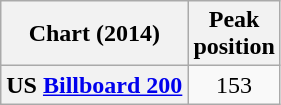<table class="wikitable sortable plainrowheaders" style="text-align:center">
<tr>
<th scope="col">Chart (2014)</th>
<th scope="col">Peak<br>position</th>
</tr>
<tr>
<th scope="row">US <a href='#'>Billboard 200</a></th>
<td>153</td>
</tr>
</table>
